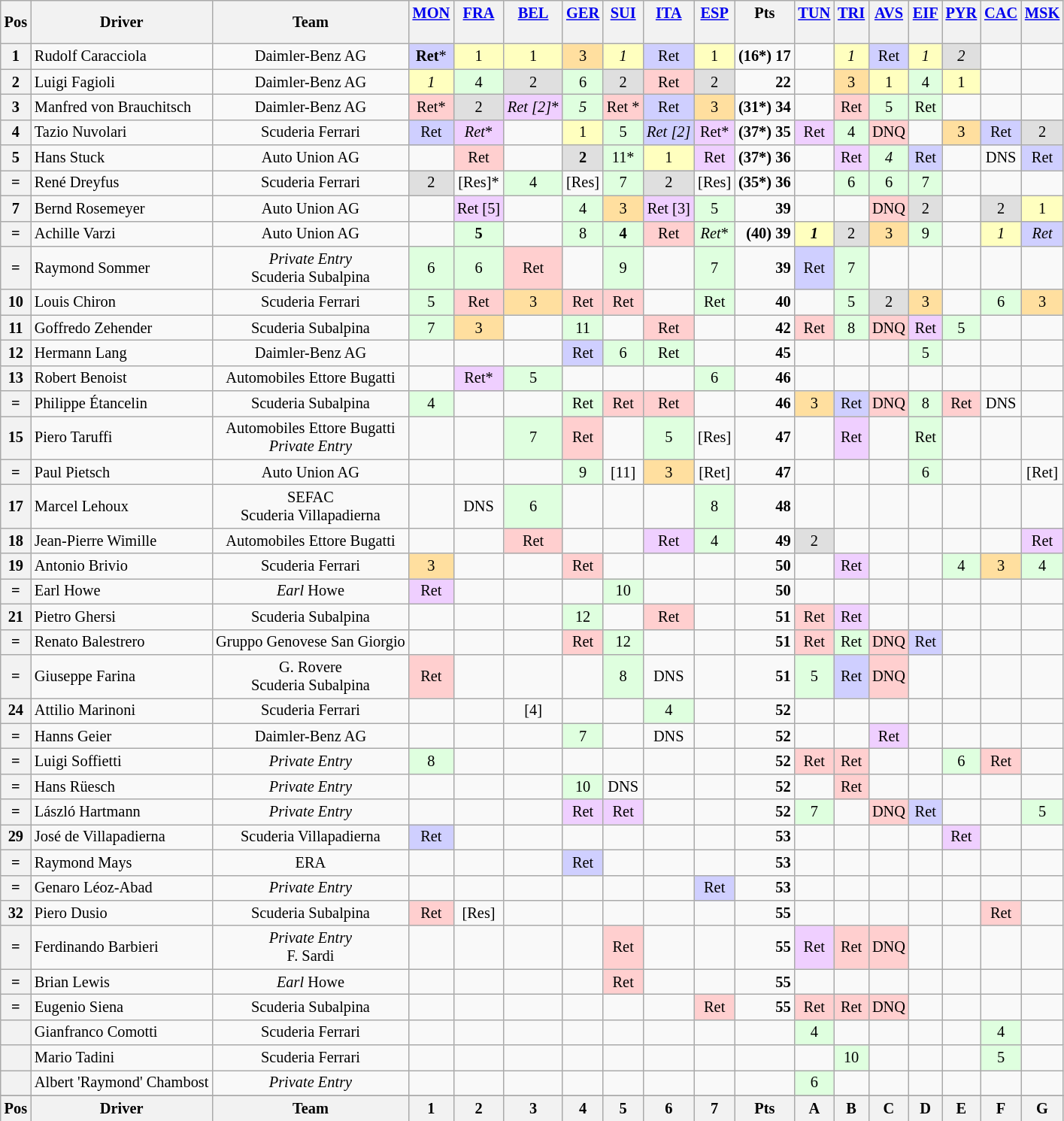<table class="wikitable" style="font-size: 85%; text-align:center">
<tr valign="top">
<th valign="middle">Pos</th>
<th valign="middle">Driver</th>
<th valign="middle">Team</th>
<th><strong><a href='#'>MON</a> </strong><br></th>
<th><strong><a href='#'>FRA</a> </strong><br></th>
<th><strong><a href='#'>BEL</a> </strong><br></th>
<th><strong><a href='#'>GER</a></strong><br><br></th>
<th><strong><a href='#'>SUI</a></strong><br></th>
<th><strong><a href='#'>ITA</a></strong><br></th>
<th><strong><a href='#'>ESP</a></strong><br></th>
<th><strong>Pts</strong></th>
<th><a href='#'>TUN</a><br></th>
<th><a href='#'>TRI</a><br></th>
<th><a href='#'>AVS</a><br></th>
<th><a href='#'>EIF</a><br></th>
<th><a href='#'>PYR</a> <br></th>
<th><a href='#'>CAC</a><br></th>
<th><a href='#'>MSK</a><br></th>
</tr>
<tr>
<th>1</th>
<td align="left"> Rudolf Caracciola</td>
<td>Daimler-Benz AG</td>
<td style="background:#cfcfff;"><strong>Ret</strong>*</td>
<td style="background:#ffffbf;">1</td>
<td style="background:#ffffbf;">1</td>
<td style="background:#ffdf9f;">3</td>
<td style="background:#ffffbf;"><em>1</em></td>
<td style="background:#cfcfff;">Ret</td>
<td style="background:#ffffbf;">1</td>
<td align="right"><strong>(16*)  17</strong></td>
<td></td>
<td style="background:#ffffbf;"><em>1</em></td>
<td style="background:#cfcfff;">Ret</td>
<td style="background:#ffffbf;"><em>1</em></td>
<td style="background:#dfdfdf;"><em>2</em></td>
<td></td>
<td></td>
</tr>
<tr>
<th>2</th>
<td align="left"> Luigi Fagioli</td>
<td>Daimler-Benz AG</td>
<td style="background:#ffffbf;"><em>1</em></td>
<td style="background:#dfffdf;">4</td>
<td style="background:#dfdfdf;">2</td>
<td style="background:#dfffdf;">6</td>
<td style="background:#dfdfdf;">2</td>
<td style="background:#ffcfcf;">Ret</td>
<td style="background:#dfdfdf;">2</td>
<td align="right"><strong>22</strong></td>
<td></td>
<td style="background:#ffdf9f;">3</td>
<td style="background:#ffffbf;">1</td>
<td style="background:#dfffdf;">4</td>
<td style="background:#ffffbf;">1</td>
<td></td>
<td></td>
</tr>
<tr>
<th>3</th>
<td align="left" nowrap> Manfred von Brauchitsch</td>
<td nowrap>Daimler-Benz AG</td>
<td style="background:#ffcfcf;">Ret*</td>
<td style="background:#dfdfdf;">2</td>
<td style="background:#efcfff;"><em>Ret [2]</em>*</td>
<td style="background:#dfffdf;"><em>5</em></td>
<td style="background:#ffcfcf;">Ret *</td>
<td style="background:#cfcfff;">Ret</td>
<td style="background:#ffdf9f;">3</td>
<td align="right"><strong>(31*) 34</strong></td>
<td></td>
<td style="background:#ffcfcf;">Ret</td>
<td style="background:#dfffdf;">5</td>
<td style="background:#dfffdf;">Ret</td>
<td></td>
<td></td>
<td></td>
</tr>
<tr>
<th>4</th>
<td align="left"> Tazio Nuvolari</td>
<td>Scuderia Ferrari</td>
<td style="background:#cfcfff;">Ret</td>
<td style="background:#efcfff;"><em>Ret</em>*</td>
<td></td>
<td style="background:#ffffbf;">1</td>
<td style="background:#dfffdf;">5</td>
<td style="background:#cfcfff;"><em>Ret [2]</em></td>
<td style="background:#efcfff;">Ret*</td>
<td align="right"><strong>(37*) 35</strong></td>
<td style="background:#efcfff;">Ret</td>
<td style="background:#dfffdf;">4</td>
<td style="background:#ffcfcf;">DNQ</td>
<td></td>
<td style="background:#ffdf9f;">3</td>
<td style="background:#cfcfff;">Ret</td>
<td style="background:#dfdfdf;">2</td>
</tr>
<tr>
<th>5</th>
<td align="left"> Hans Stuck</td>
<td>Auto Union AG</td>
<td></td>
<td style="background:#ffcfcf;">Ret</td>
<td></td>
<td style="background:#dfdfdf;"><strong>2</strong></td>
<td style="background:#dfffdf;">11*</td>
<td style="background:#ffffbf;">1</td>
<td style="background:#efcfff;">Ret</td>
<td align="right"><strong>(37*) 36</strong></td>
<td></td>
<td style="background:#efcfff;">Ret</td>
<td style="background:#dfffdf;"><em>4</em></td>
<td style="background:#cfcfff;">Ret</td>
<td></td>
<td>DNS</td>
<td style="background:#cfcfff;">Ret</td>
</tr>
<tr>
<th>=</th>
<td align="left"> René Dreyfus</td>
<td>Scuderia Ferrari</td>
<td style="background:#dfdfdf;">2</td>
<td>[Res]*</td>
<td style="background:#dfffdf;">4</td>
<td>[Res]</td>
<td style="background:#dfffdf;">7</td>
<td style="background:#dfdfdf;">2</td>
<td>[Res]</td>
<td align="right"><strong>(35*) 36</strong></td>
<td></td>
<td style="background:#dfffdf;">6</td>
<td style="background:#dfffdf;">6</td>
<td style="background:#dfffdf;">7</td>
<td></td>
<td></td>
<td></td>
</tr>
<tr>
<th>7</th>
<td align="left"> Bernd Rosemeyer</td>
<td>Auto Union AG</td>
<td></td>
<td style="background:#efcfff;">Ret [5]</td>
<td></td>
<td style="background:#dfffdf;">4</td>
<td style="background:#ffdf9f;">3</td>
<td style="background:#efcfff;">Ret [3]</td>
<td style="background:#dfffdf;">5</td>
<td align="right"><strong>39</strong></td>
<td></td>
<td></td>
<td style="background:#ffcfcf;">DNQ</td>
<td style="background:#dfdfdf;">2</td>
<td></td>
<td style="background:#dfdfdf;">2</td>
<td style="background:#ffffbf;">1</td>
</tr>
<tr>
<th>=</th>
<td align="left"> Achille Varzi</td>
<td>Auto Union AG</td>
<td></td>
<td style="background:#dfffdf;"><strong>5</strong></td>
<td></td>
<td style="background:#dfffdf;">8</td>
<td style="background:#dfffdf;"><strong>4</strong></td>
<td style="background:#ffcfcf;">Ret</td>
<td style="background:#dfffdf;"><em>Ret</em>*</td>
<td align="right"><strong>(40) 39</strong></td>
<td style="background:#ffffbf;"><strong><em>1</em></strong></td>
<td style="background:#dfdfdf;">2</td>
<td style="background:#ffdf9f;">3</td>
<td style="background:#dfffdf;">9</td>
<td></td>
<td style="background:#ffffbf;"><em>1</em></td>
<td style="background:#cfcfff;"><em>Ret</em></td>
</tr>
<tr>
<th>=</th>
<td align="left"> Raymond Sommer</td>
<td><em>Private Entry</em><br>Scuderia Subalpina</td>
<td style="background:#dfffdf;">6</td>
<td style="background:#dfffdf;">6</td>
<td style="background:#ffcfcf;">Ret</td>
<td></td>
<td style="background:#dfffdf;">9</td>
<td></td>
<td style="background:#dfffdf;">7</td>
<td align="right"><strong>39</strong></td>
<td style="background:#cfcfff;">Ret</td>
<td style="background:#dfffdf;">7</td>
<td></td>
<td></td>
<td></td>
<td></td>
<td></td>
</tr>
<tr>
<th>10</th>
<td align="left"> Louis Chiron</td>
<td>Scuderia Ferrari</td>
<td style="background:#dfffdf;">5</td>
<td style="background:#ffcfcf;">Ret</td>
<td style="background:#ffdf9f;">3</td>
<td style="background:#ffcfcf;">Ret</td>
<td style="background:#ffcfcf;">Ret</td>
<td></td>
<td style="background:#dfffdf;">Ret</td>
<td align="right"><strong>40</strong></td>
<td></td>
<td style="background:#dfffdf;">5</td>
<td style="background:#dfdfdf;">2</td>
<td style="background:#ffdf9f;">3</td>
<td></td>
<td style="background:#dfffdf;">6</td>
<td style="background:#ffdf9f;">3</td>
</tr>
<tr>
<th>11</th>
<td align="left"> Goffredo Zehender</td>
<td>Scuderia Subalpina</td>
<td style="background:#dfffdf;">7</td>
<td style="background:#ffdf9f;">3</td>
<td></td>
<td style="background:#dfffdf;">11</td>
<td></td>
<td style="background:#ffcfcf;">Ret</td>
<td></td>
<td align="right"><strong>42</strong></td>
<td style="background:#ffcfcf;">Ret</td>
<td style="background:#dfffdf;">8</td>
<td style="background:#ffcfcf;">DNQ</td>
<td style="background:#efcfff;">Ret</td>
<td style="background:#dfffdf;">5</td>
<td></td>
<td></td>
</tr>
<tr>
<th>12</th>
<td align="left"> Hermann Lang</td>
<td>Daimler-Benz AG</td>
<td></td>
<td></td>
<td></td>
<td style="background:#cfcfff;">Ret</td>
<td style="background:#dfffdf;">6</td>
<td style="background:#dfffdf;">Ret</td>
<td></td>
<td align="right"><strong>45</strong></td>
<td></td>
<td></td>
<td></td>
<td style="background:#dfffdf;">5</td>
<td></td>
<td></td>
<td></td>
</tr>
<tr>
<th>13</th>
<td align="left"> Robert Benoist</td>
<td>Automobiles Ettore Bugatti</td>
<td></td>
<td style="background:#efcfff;">Ret*</td>
<td style="background:#dfffdf;">5</td>
<td></td>
<td></td>
<td></td>
<td style="background:#dfffdf;">6</td>
<td align="right"><strong>46</strong></td>
<td></td>
<td></td>
<td></td>
<td></td>
<td></td>
<td></td>
<td></td>
</tr>
<tr>
<th>=</th>
<td align="left"> Philippe Étancelin</td>
<td>Scuderia Subalpina</td>
<td style="background:#dfffdf;">4</td>
<td></td>
<td></td>
<td style="background:#dfffdf;">Ret</td>
<td style="background:#ffcfcf;">Ret</td>
<td style="background:#ffcfcf;">Ret</td>
<td></td>
<td align="right"><strong>46</strong></td>
<td style="background:#ffdf9f;">3</td>
<td style="background:#cfcfff;">Ret</td>
<td style="background:#ffcfcf;">DNQ</td>
<td style="background:#dfffdf;">8</td>
<td style="background:#ffcfcf;">Ret</td>
<td>DNS</td>
<td></td>
</tr>
<tr>
<th>15</th>
<td align="left"> Piero Taruffi</td>
<td nowrap>Automobiles Ettore Bugatti<br><em>Private Entry</em></td>
<td></td>
<td></td>
<td style="background:#dfffdf;">7</td>
<td style="background:#ffcfcf;">Ret</td>
<td></td>
<td style="background:#dfffdf;">5</td>
<td>[Res]</td>
<td align="right"><strong>47</strong></td>
<td></td>
<td style="background:#efcfff;">Ret</td>
<td></td>
<td style="background:#dfffdf;">Ret</td>
<td></td>
<td></td>
<td></td>
</tr>
<tr>
<th>=</th>
<td align="left"> Paul Pietsch</td>
<td>Auto Union AG</td>
<td></td>
<td></td>
<td></td>
<td style="background:#dfffdf;">9</td>
<td>[11]</td>
<td style="background:#ffdf9f;">3</td>
<td>[Ret]</td>
<td align="right"><strong>47</strong></td>
<td></td>
<td></td>
<td></td>
<td style="background:#dfffdf;">6</td>
<td></td>
<td></td>
<td>[Ret]</td>
</tr>
<tr>
<th>17</th>
<td align="left"> Marcel Lehoux</td>
<td>SEFAC<br>Scuderia Villapadierna</td>
<td></td>
<td>DNS</td>
<td style="background:#dfffdf;">6</td>
<td></td>
<td></td>
<td></td>
<td style="background:#dfffdf;">8</td>
<td align="right"><strong>48</strong></td>
<td></td>
<td></td>
<td></td>
<td></td>
<td></td>
<td></td>
<td></td>
</tr>
<tr>
<th>18</th>
<td align="left"> Jean-Pierre Wimille</td>
<td>Automobiles Ettore Bugatti</td>
<td></td>
<td></td>
<td style="background:#ffcfcf;">Ret</td>
<td></td>
<td></td>
<td style="background:#efcfff;">Ret</td>
<td style="background:#dfffdf;">4</td>
<td align="right"><strong>49</strong></td>
<td style="background:#dfdfdf;">2</td>
<td></td>
<td></td>
<td></td>
<td></td>
<td></td>
<td style="background:#efcfff;">Ret</td>
</tr>
<tr>
<th>19</th>
<td align="left"> Antonio Brivio</td>
<td>Scuderia Ferrari</td>
<td style="background:#ffdf9f;">3</td>
<td></td>
<td></td>
<td style="background:#ffcfcf;">Ret</td>
<td></td>
<td></td>
<td></td>
<td align="right"><strong>50</strong></td>
<td></td>
<td style="background:#efcfff;">Ret</td>
<td></td>
<td></td>
<td style="background:#dfffdf;">4</td>
<td style="background:#ffdf9f;">3</td>
<td style="background:#dfffdf;">4</td>
</tr>
<tr>
<th>=</th>
<td align="left"> Earl Howe</td>
<td><em>Earl</em> Howe</td>
<td style="background:#efcfff;">Ret</td>
<td></td>
<td></td>
<td></td>
<td style="background:#dfffdf;">10</td>
<td></td>
<td></td>
<td align="right"><strong>50</strong></td>
<td></td>
<td></td>
<td></td>
<td></td>
<td></td>
<td></td>
<td></td>
</tr>
<tr>
<th>21</th>
<td align="left"> Pietro Ghersi</td>
<td>Scuderia Subalpina</td>
<td></td>
<td></td>
<td></td>
<td style="background:#dfffdf;">12</td>
<td></td>
<td style="background:#ffcfcf;">Ret</td>
<td></td>
<td align="right"><strong>51</strong></td>
<td style="background:#ffcfcf;">Ret</td>
<td style="background:#efcfff;">Ret</td>
<td></td>
<td></td>
<td></td>
<td></td>
<td></td>
</tr>
<tr>
<th>=</th>
<td align="left"> Renato Balestrero</td>
<td>Gruppo Genovese San Giorgio</td>
<td></td>
<td></td>
<td></td>
<td style="background:#ffcfcf;">Ret</td>
<td style="background:#dfffdf;">12</td>
<td></td>
<td></td>
<td align="right"><strong>51</strong></td>
<td style="background:#ffcfcf;">Ret</td>
<td style="background:#dfffdf;">Ret</td>
<td style="background:#ffcfcf;">DNQ</td>
<td style="background:#cfcfff;">Ret</td>
<td></td>
<td></td>
<td></td>
</tr>
<tr>
<th>=</th>
<td align="left"> Giuseppe Farina</td>
<td>G. Rovere<br> Scuderia Subalpina</td>
<td style="background:#ffcfcf;">Ret</td>
<td></td>
<td></td>
<td></td>
<td style="background:#dfffdf;">8</td>
<td>DNS</td>
<td></td>
<td align="right"><strong>51</strong></td>
<td style="background:#dfffdf;">5</td>
<td style="background:#cfcfff;">Ret</td>
<td style="background:#ffcfcf;">DNQ</td>
<td></td>
<td></td>
<td></td>
<td></td>
</tr>
<tr>
<th>24</th>
<td align="left"> Attilio Marinoni</td>
<td>Scuderia Ferrari</td>
<td></td>
<td></td>
<td>[4]</td>
<td></td>
<td></td>
<td style="background:#dfffdf;">4</td>
<td></td>
<td align="right"><strong>52</strong></td>
<td></td>
<td></td>
<td></td>
<td></td>
<td></td>
<td></td>
<td></td>
</tr>
<tr>
<th>=</th>
<td align="left"> Hanns Geier</td>
<td>Daimler-Benz AG</td>
<td></td>
<td></td>
<td></td>
<td style="background:#dfffdf;">7</td>
<td></td>
<td>DNS</td>
<td></td>
<td align="right"><strong>52</strong></td>
<td></td>
<td></td>
<td style="background:#efcfff;">Ret</td>
<td></td>
<td></td>
<td></td>
<td></td>
</tr>
<tr>
<th>=</th>
<td align="left"> Luigi Soffietti</td>
<td><em>Private Entry</em></td>
<td style="background:#dfffdf;">8</td>
<td></td>
<td></td>
<td></td>
<td></td>
<td></td>
<td></td>
<td align="right"><strong>52</strong></td>
<td style="background:#ffcfcf;">Ret</td>
<td style="background:#ffcfcf;">Ret</td>
<td></td>
<td></td>
<td style="background:#dfffdf;">6</td>
<td style="background:#ffcfcf;">Ret</td>
<td></td>
</tr>
<tr>
<th>=</th>
<td align="left"> Hans Rüesch</td>
<td><em>Private Entry</em></td>
<td></td>
<td></td>
<td></td>
<td style="background:#dfffdf;">10</td>
<td>DNS</td>
<td></td>
<td></td>
<td align="right"><strong>52</strong></td>
<td></td>
<td style="background:#ffcfcf;">Ret</td>
<td></td>
<td></td>
<td></td>
<td></td>
<td></td>
</tr>
<tr>
<th>=</th>
<td align="left"> László Hartmann</td>
<td><em>Private Entry</em></td>
<td></td>
<td></td>
<td></td>
<td style="background:#efcfff;">Ret</td>
<td style="background:#efcfff;">Ret</td>
<td></td>
<td></td>
<td align="right"><strong>52</strong></td>
<td style="background:#dfffdf;">7</td>
<td></td>
<td style="background:#ffcfcf;">DNQ</td>
<td style="background:#cfcfff;">Ret</td>
<td></td>
<td></td>
<td style="background:#dfffdf;">5</td>
</tr>
<tr>
<th>29</th>
<td align="left"> José de Villapadierna</td>
<td>Scuderia Villapadierna</td>
<td style="background:#cfcfff;">Ret</td>
<td></td>
<td></td>
<td></td>
<td></td>
<td></td>
<td></td>
<td align="right"><strong>53</strong></td>
<td></td>
<td></td>
<td></td>
<td></td>
<td style="background:#efcfff;">Ret</td>
<td></td>
<td></td>
</tr>
<tr>
<th>=</th>
<td align="left"> Raymond Mays</td>
<td>ERA</td>
<td></td>
<td></td>
<td></td>
<td style="background:#cfcfff;">Ret</td>
<td></td>
<td></td>
<td></td>
<td align="right"><strong>53</strong></td>
<td></td>
<td></td>
<td></td>
<td></td>
<td></td>
<td></td>
<td></td>
</tr>
<tr>
<th>=</th>
<td align="left"> Genaro Léoz-Abad</td>
<td><em>Private Entry</em></td>
<td></td>
<td></td>
<td></td>
<td></td>
<td></td>
<td></td>
<td style="background:#cfcfff;">Ret</td>
<td align="right"><strong>53</strong></td>
<td></td>
<td></td>
<td></td>
<td></td>
<td></td>
<td></td>
<td></td>
</tr>
<tr>
<th>32</th>
<td align="left"> Piero Dusio</td>
<td>Scuderia Subalpina</td>
<td style="background:#ffcfcf;">Ret</td>
<td>[Res]</td>
<td></td>
<td></td>
<td></td>
<td></td>
<td></td>
<td align="right"><strong>55</strong></td>
<td></td>
<td></td>
<td></td>
<td></td>
<td></td>
<td style="background:#ffcfcf;">Ret</td>
<td></td>
</tr>
<tr>
<th>=</th>
<td align="left"> Ferdinando Barbieri</td>
<td><em>Private Entry</em><br>F. Sardi</td>
<td></td>
<td></td>
<td></td>
<td></td>
<td style="background:#ffcfcf;">Ret</td>
<td></td>
<td></td>
<td align="right"><strong>55</strong></td>
<td style="background:#efcfff;">Ret</td>
<td style="background:#ffcfcf;">Ret</td>
<td style="background:#ffcfcf;">DNQ</td>
<td></td>
<td></td>
<td></td>
<td></td>
</tr>
<tr>
<th>=</th>
<td align="left"> Brian Lewis</td>
<td><em>Earl</em> Howe</td>
<td></td>
<td></td>
<td></td>
<td></td>
<td style="background:#ffcfcf;">Ret</td>
<td></td>
<td></td>
<td align="right"><strong>55</strong></td>
<td></td>
<td></td>
<td></td>
<td></td>
<td></td>
<td></td>
<td></td>
</tr>
<tr>
<th>=</th>
<td align="left"> Eugenio Siena</td>
<td>Scuderia Subalpina</td>
<td></td>
<td></td>
<td></td>
<td></td>
<td></td>
<td></td>
<td style="background:#ffcfcf;">Ret</td>
<td align="right"><strong>55</strong></td>
<td style="background:#ffcfcf;">Ret</td>
<td style="background:#ffcfcf;">Ret</td>
<td style="background:#ffcfcf;">DNQ</td>
<td></td>
<td></td>
<td></td>
<td></td>
</tr>
<tr>
<th></th>
<td align="left"> Gianfranco Comotti</td>
<td>Scuderia Ferrari</td>
<td></td>
<td></td>
<td></td>
<td></td>
<td></td>
<td></td>
<td></td>
<td></td>
<td style="background:#dfffdf;">4</td>
<td></td>
<td></td>
<td></td>
<td></td>
<td style="background:#dfffdf;">4</td>
<td></td>
</tr>
<tr>
<th></th>
<td align="left"> Mario Tadini</td>
<td>Scuderia Ferrari</td>
<td></td>
<td></td>
<td></td>
<td></td>
<td></td>
<td></td>
<td></td>
<td></td>
<td></td>
<td style="background:#dfffdf;">10</td>
<td></td>
<td></td>
<td></td>
<td style="background:#dfffdf;">5</td>
<td></td>
</tr>
<tr>
<th></th>
<td align="left"> Albert 'Raymond' Chambost</td>
<td><em>Private Entry</em></td>
<td></td>
<td></td>
<td></td>
<td></td>
<td></td>
<td></td>
<td></td>
<td></td>
<td style="background:#dfffdf;">6</td>
<td></td>
<td></td>
<td></td>
<td></td>
<td></td>
<td></td>
</tr>
<tr>
</tr>
<tr valign="top">
<th valign="middle">Pos</th>
<th valign="middle">Driver</th>
<th valign="middle">Team</th>
<th><strong>1</strong><br></th>
<th><strong>2</strong><br></th>
<th><strong>3</strong><br></th>
<th><strong>4</strong><br></th>
<th><strong>5</strong><br></th>
<th><strong>6</strong><br></th>
<th><strong>7</strong><br></th>
<th><strong>Pts</strong></th>
<th>A<br></th>
<th>B<br></th>
<th>C<br></th>
<th>D<br></th>
<th>E<br></th>
<th>F<br></th>
<th>G<br></th>
</tr>
</table>
